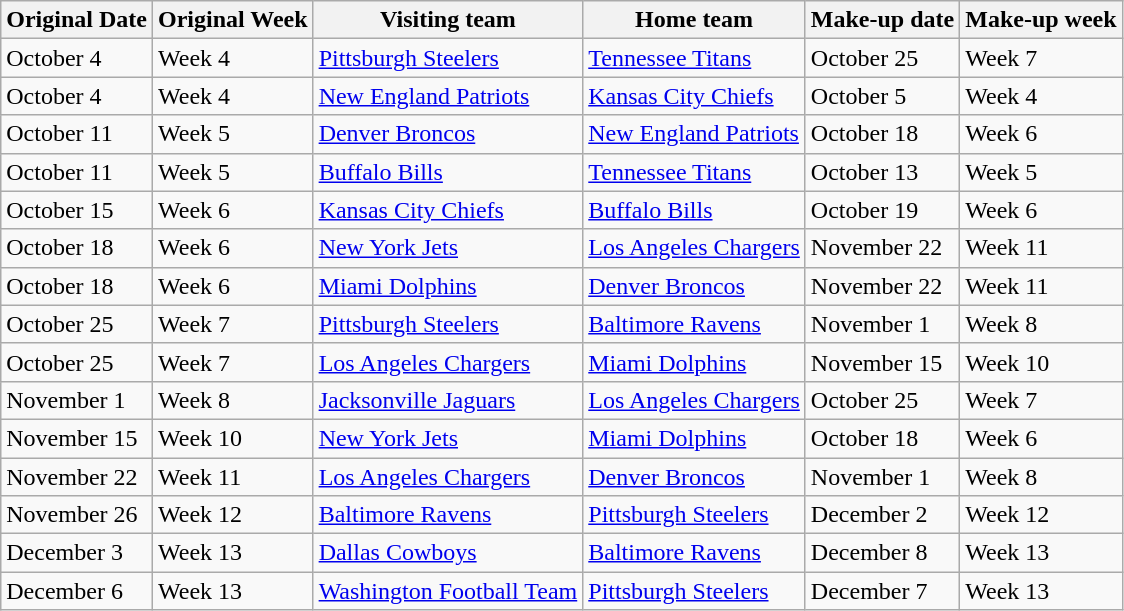<table class="wikitable ">
<tr>
<th>Original Date</th>
<th>Original Week</th>
<th>Visiting team</th>
<th>Home team</th>
<th>Make-up date</th>
<th>Make-up week</th>
</tr>
<tr>
<td>October 4</td>
<td>Week 4</td>
<td><a href='#'>Pittsburgh Steelers</a></td>
<td><a href='#'>Tennessee Titans</a></td>
<td>October 25</td>
<td>Week 7</td>
</tr>
<tr>
<td>October 4</td>
<td>Week 4</td>
<td><a href='#'>New England Patriots</a></td>
<td><a href='#'>Kansas City Chiefs</a></td>
<td>October 5</td>
<td>Week 4</td>
</tr>
<tr>
<td>October 11</td>
<td>Week 5</td>
<td><a href='#'>Denver Broncos</a></td>
<td><a href='#'>New England Patriots</a></td>
<td>October 18</td>
<td>Week 6</td>
</tr>
<tr>
<td>October 11</td>
<td>Week 5</td>
<td><a href='#'>Buffalo Bills</a></td>
<td><a href='#'>Tennessee Titans</a></td>
<td>October 13</td>
<td>Week 5</td>
</tr>
<tr>
<td>October 15</td>
<td>Week 6</td>
<td><a href='#'>Kansas City Chiefs</a></td>
<td><a href='#'>Buffalo Bills</a></td>
<td>October 19</td>
<td>Week 6</td>
</tr>
<tr>
<td>October 18</td>
<td>Week 6</td>
<td><a href='#'>New York Jets</a></td>
<td><a href='#'>Los Angeles Chargers</a></td>
<td>November 22</td>
<td>Week 11</td>
</tr>
<tr>
<td>October 18</td>
<td>Week 6</td>
<td><a href='#'>Miami Dolphins</a></td>
<td><a href='#'>Denver Broncos</a></td>
<td>November 22</td>
<td>Week 11</td>
</tr>
<tr>
<td>October 25</td>
<td>Week 7</td>
<td><a href='#'>Pittsburgh Steelers</a></td>
<td><a href='#'>Baltimore Ravens</a></td>
<td>November 1</td>
<td>Week 8</td>
</tr>
<tr>
<td>October 25</td>
<td>Week 7</td>
<td><a href='#'>Los Angeles Chargers</a></td>
<td><a href='#'>Miami Dolphins</a></td>
<td>November 15</td>
<td>Week 10</td>
</tr>
<tr>
<td>November 1</td>
<td>Week 8</td>
<td><a href='#'>Jacksonville Jaguars</a></td>
<td><a href='#'>Los Angeles Chargers</a></td>
<td>October 25</td>
<td>Week 7</td>
</tr>
<tr>
<td>November 15</td>
<td>Week 10</td>
<td><a href='#'>New York Jets</a></td>
<td><a href='#'>Miami Dolphins</a></td>
<td>October 18</td>
<td>Week 6</td>
</tr>
<tr>
<td>November 22</td>
<td>Week 11</td>
<td><a href='#'>Los Angeles Chargers</a></td>
<td><a href='#'>Denver Broncos</a></td>
<td>November 1</td>
<td>Week 8</td>
</tr>
<tr>
<td>November 26</td>
<td>Week 12</td>
<td><a href='#'>Baltimore Ravens</a></td>
<td><a href='#'>Pittsburgh Steelers</a></td>
<td>December 2</td>
<td>Week 12</td>
</tr>
<tr>
<td>December 3</td>
<td>Week 13</td>
<td><a href='#'>Dallas Cowboys</a></td>
<td><a href='#'>Baltimore Ravens</a></td>
<td>December 8</td>
<td>Week 13</td>
</tr>
<tr>
<td>December 6</td>
<td>Week 13</td>
<td><a href='#'>Washington Football Team</a></td>
<td><a href='#'>Pittsburgh Steelers</a></td>
<td>December 7</td>
<td>Week 13</td>
</tr>
</table>
